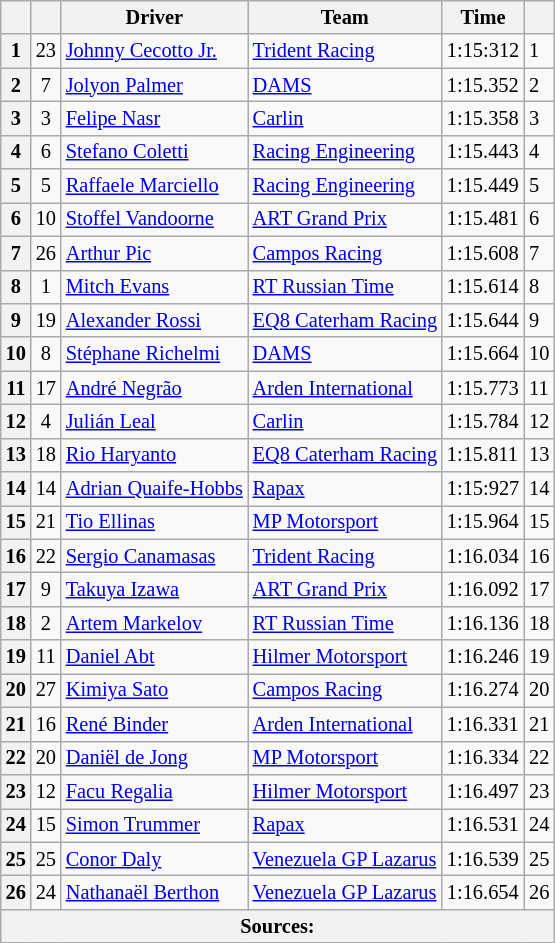<table class="wikitable" style="font-size:85%">
<tr>
<th></th>
<th></th>
<th>Driver</th>
<th>Team</th>
<th>Time</th>
<th></th>
</tr>
<tr>
<th>1</th>
<td align="center">23</td>
<td> <a href='#'>Johnny Cecotto Jr.</a></td>
<td><a href='#'>Trident Racing</a></td>
<td>1:15:312</td>
<td>1</td>
</tr>
<tr>
<th>2</th>
<td align="center">7</td>
<td> <a href='#'>Jolyon Palmer</a></td>
<td><a href='#'>DAMS</a></td>
<td>1:15.352</td>
<td>2</td>
</tr>
<tr>
<th>3</th>
<td align="center">3</td>
<td> <a href='#'>Felipe Nasr</a></td>
<td><a href='#'>Carlin</a></td>
<td>1:15.358</td>
<td>3</td>
</tr>
<tr>
<th>4</th>
<td align="center">6</td>
<td> <a href='#'>Stefano Coletti</a></td>
<td><a href='#'>Racing Engineering</a></td>
<td>1:15.443</td>
<td>4</td>
</tr>
<tr>
<th>5</th>
<td align="center">5</td>
<td> <a href='#'>Raffaele Marciello</a></td>
<td><a href='#'>Racing Engineering</a></td>
<td>1:15.449</td>
<td>5</td>
</tr>
<tr>
<th>6</th>
<td align="center">10</td>
<td> <a href='#'>Stoffel Vandoorne</a></td>
<td><a href='#'>ART Grand Prix</a></td>
<td>1:15.481</td>
<td>6</td>
</tr>
<tr>
<th>7</th>
<td align="center">26</td>
<td> <a href='#'>Arthur Pic</a></td>
<td><a href='#'>Campos Racing</a></td>
<td>1:15.608</td>
<td>7</td>
</tr>
<tr>
<th>8</th>
<td align="center">1</td>
<td> <a href='#'>Mitch Evans</a></td>
<td><a href='#'>RT Russian Time</a></td>
<td>1:15.614</td>
<td>8</td>
</tr>
<tr>
<th>9</th>
<td align="center">19</td>
<td> <a href='#'>Alexander Rossi</a></td>
<td><a href='#'>EQ8 Caterham Racing</a></td>
<td>1:15.644</td>
<td>9</td>
</tr>
<tr>
<th>10</th>
<td align="center">8</td>
<td> <a href='#'>Stéphane Richelmi</a></td>
<td><a href='#'>DAMS</a></td>
<td>1:15.664</td>
<td>10</td>
</tr>
<tr>
<th>11</th>
<td align="center">17</td>
<td> <a href='#'>André Negrão</a></td>
<td><a href='#'>Arden International</a></td>
<td>1:15.773</td>
<td>11</td>
</tr>
<tr>
<th>12</th>
<td align="center">4</td>
<td> <a href='#'>Julián Leal</a></td>
<td><a href='#'>Carlin</a></td>
<td>1:15.784</td>
<td>12</td>
</tr>
<tr>
<th>13</th>
<td align="center">18</td>
<td> <a href='#'>Rio Haryanto</a></td>
<td><a href='#'>EQ8 Caterham Racing</a></td>
<td>1:15.811</td>
<td>13</td>
</tr>
<tr>
<th>14</th>
<td align="center">14</td>
<td> <a href='#'>Adrian Quaife-Hobbs</a></td>
<td><a href='#'>Rapax</a></td>
<td>1:15:927</td>
<td>14</td>
</tr>
<tr>
<th>15</th>
<td align="center">21</td>
<td> <a href='#'>Tio Ellinas</a></td>
<td><a href='#'>MP Motorsport</a></td>
<td>1:15.964</td>
<td>15</td>
</tr>
<tr>
<th>16</th>
<td align="center">22</td>
<td> <a href='#'>Sergio Canamasas</a></td>
<td><a href='#'>Trident Racing</a></td>
<td>1:16.034</td>
<td>16</td>
</tr>
<tr>
<th>17</th>
<td align="center">9</td>
<td> <a href='#'>Takuya Izawa</a></td>
<td><a href='#'>ART Grand Prix</a></td>
<td>1:16.092</td>
<td>17</td>
</tr>
<tr>
<th>18</th>
<td align="center">2</td>
<td> <a href='#'>Artem Markelov</a></td>
<td><a href='#'>RT Russian Time</a></td>
<td>1:16.136</td>
<td>18</td>
</tr>
<tr>
<th>19</th>
<td align="center">11</td>
<td> <a href='#'>Daniel Abt</a></td>
<td><a href='#'>Hilmer Motorsport</a></td>
<td>1:16.246</td>
<td>19</td>
</tr>
<tr>
<th>20</th>
<td align="center">27</td>
<td> <a href='#'>Kimiya Sato</a></td>
<td><a href='#'>Campos Racing</a></td>
<td>1:16.274</td>
<td>20</td>
</tr>
<tr>
<th>21</th>
<td align="center">16</td>
<td> <a href='#'>René Binder</a></td>
<td><a href='#'>Arden International</a></td>
<td>1:16.331</td>
<td>21</td>
</tr>
<tr>
<th>22</th>
<td align="center">20</td>
<td> <a href='#'>Daniël de Jong</a></td>
<td><a href='#'>MP Motorsport</a></td>
<td>1:16.334</td>
<td>22</td>
</tr>
<tr>
<th>23</th>
<td align="center">12</td>
<td> <a href='#'>Facu Regalia</a></td>
<td><a href='#'>Hilmer Motorsport</a></td>
<td>1:16.497</td>
<td>23</td>
</tr>
<tr>
<th>24</th>
<td align="center">15</td>
<td> <a href='#'>Simon Trummer</a></td>
<td><a href='#'>Rapax</a></td>
<td>1:16.531</td>
<td>24</td>
</tr>
<tr>
<th>25</th>
<td align="center">25</td>
<td> <a href='#'>Conor Daly</a></td>
<td><a href='#'>Venezuela GP Lazarus</a></td>
<td>1:16.539</td>
<td>25</td>
</tr>
<tr>
<th>26</th>
<td align="center">24</td>
<td> <a href='#'>Nathanaël Berthon</a></td>
<td><a href='#'>Venezuela GP Lazarus</a></td>
<td>1:16.654</td>
<td>26</td>
</tr>
<tr>
<th colspan="6">Sources:</th>
</tr>
<tr>
</tr>
</table>
